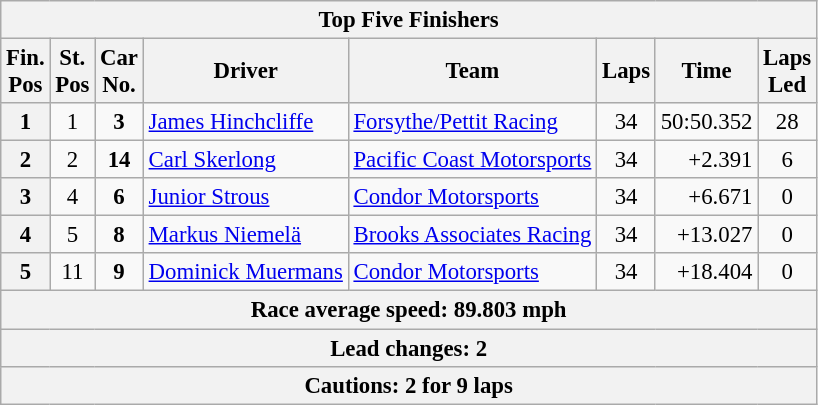<table class="wikitable" style="font-size:95%;">
<tr>
<th colspan=9>Top Five Finishers</th>
</tr>
<tr>
<th>Fin.<br>Pos</th>
<th>St.<br>Pos</th>
<th>Car<br>No.</th>
<th>Driver</th>
<th>Team</th>
<th>Laps</th>
<th>Time</th>
<th>Laps<br>Led</th>
</tr>
<tr>
<th>1</th>
<td align=center>1</td>
<td align=center><strong>3</strong></td>
<td> <a href='#'>James Hinchcliffe</a></td>
<td><a href='#'>Forsythe/Pettit Racing</a></td>
<td align=center>34</td>
<td align=right>50:50.352</td>
<td align=center>28</td>
</tr>
<tr>
<th>2</th>
<td align=center>2</td>
<td style="text-align:center;"><strong>14</strong></td>
<td> <a href='#'>Carl Skerlong</a></td>
<td><a href='#'>Pacific Coast Motorsports</a></td>
<td align=center>34</td>
<td align=right>+2.391</td>
<td align=center>6</td>
</tr>
<tr>
<th>3</th>
<td align=center>4</td>
<td align=center><strong>6</strong></td>
<td> <a href='#'>Junior Strous</a></td>
<td><a href='#'>Condor Motorsports</a></td>
<td align=center>34</td>
<td align=right>+6.671</td>
<td align=center>0</td>
</tr>
<tr>
<th>4</th>
<td align=center>5</td>
<td align=center><strong>8</strong></td>
<td> <a href='#'>Markus Niemelä</a></td>
<td><a href='#'>Brooks Associates Racing</a></td>
<td align=center>34</td>
<td align=right>+13.027</td>
<td align=center>0</td>
</tr>
<tr>
<th>5</th>
<td align=center>11</td>
<td align=center><strong>9</strong></td>
<td> <a href='#'>Dominick Muermans</a></td>
<td><a href='#'>Condor Motorsports</a></td>
<td align=center>34</td>
<td align=right>+18.404</td>
<td align=center>0</td>
</tr>
<tr>
<th colspan=9>Race average speed: 89.803 mph</th>
</tr>
<tr>
<th colspan=9>Lead changes: 2</th>
</tr>
<tr>
<th colspan=9>Cautions:  2 for 9 laps</th>
</tr>
</table>
